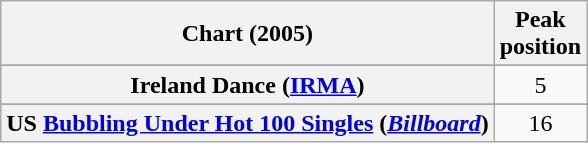<table class="wikitable sortable plainrowheaders" style="text-align:center">
<tr>
<th>Chart (2005)</th>
<th>Peak<br>position</th>
</tr>
<tr>
</tr>
<tr>
</tr>
<tr>
</tr>
<tr>
</tr>
<tr>
<th scope="row">Ireland Dance (<a href='#'>IRMA</a>)</th>
<td>5</td>
</tr>
<tr>
</tr>
<tr>
</tr>
<tr>
</tr>
<tr>
<th scope="row">US <a href='#'>Bubbling Under Hot 100 Singles</a> (<em><a href='#'>Billboard</a></em>)</th>
<td>16</td>
</tr>
</table>
